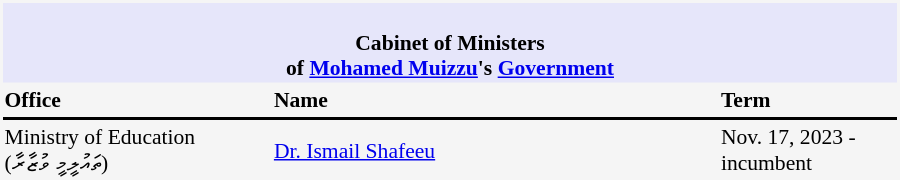<table class="toccolours" data-darkreader-inline-bgcolor="" data-darkreader-inline-bgimage="" style="float:auto; font-size:90%; width:600px; background:#f5f5f5;">
<tr>
<th colspan="3" data-darkreader-inline-bgcolor="" data-darkreader-inline-bgimage="" style="background:lavender;"><div> </div><span>Cabinet of Ministers</span><br><span>of <a href='#'>Mohamed Muizzu</a>'s <a href='#'>Government</a> </span></th>
</tr>
<tr style="font-weight:bold;">
<td style="width:30%;">Office</td>
<td>Name</td>
<td style="width:20%;">Term</td>
</tr>
<tr>
<th colspan="3" data-darkreader-inline-bgcolor="" data-darkreader-inline-bgimage="" style="background:#000;"></th>
</tr>
<tr>
<td>Ministry of Education<br>(ތައުލީމީ ވުޒާރާ)</td>
<td><a href='#'>Dr. Ismail Shafeeu</a></td>
<td>Nov. 17, 2023 - incumbent</td>
</tr>
</table>
